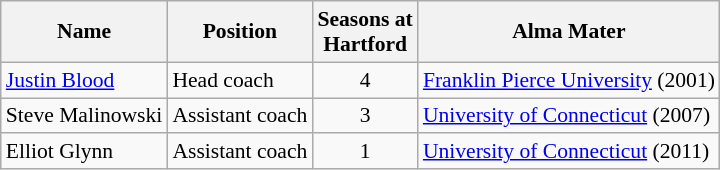<table class="wikitable" border="1" style="font-size:90%;">
<tr>
<th>Name</th>
<th>Position</th>
<th>Seasons at<br>Hartford</th>
<th>Alma Mater</th>
</tr>
<tr>
<td><a href='#'>Justin Blood</a></td>
<td>Head coach</td>
<td align=center>4</td>
<td><a href='#'>Franklin Pierce University</a> (2001)</td>
</tr>
<tr>
<td>Steve Malinowski</td>
<td>Assistant coach</td>
<td align=center>3</td>
<td><a href='#'>University of Connecticut</a> (2007)</td>
</tr>
<tr>
<td>Elliot Glynn</td>
<td>Assistant coach</td>
<td align=center>1</td>
<td><a href='#'>University of Connecticut</a> (2011)</td>
</tr>
</table>
